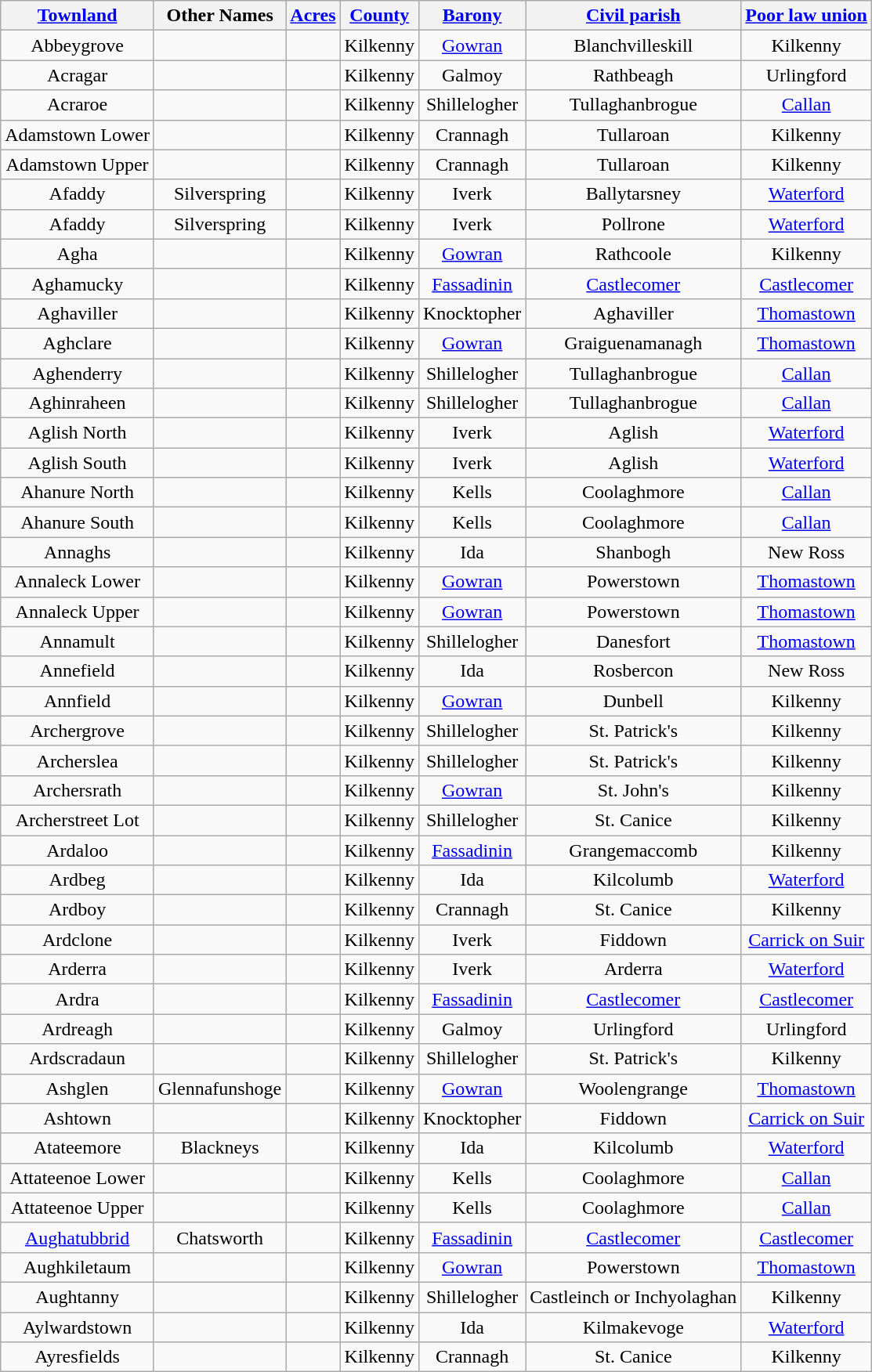<table class="wikitable sortable" style="border:1px; text-align:center">
<tr>
<th><a href='#'>Townland</a></th>
<th>Other Names</th>
<th><a href='#'>Acres</a></th>
<th><a href='#'>County</a></th>
<th><a href='#'>Barony</a></th>
<th><a href='#'>Civil parish</a></th>
<th><a href='#'>Poor law union</a></th>
</tr>
<tr>
<td>Abbeygrove</td>
<td></td>
<td></td>
<td>Kilkenny</td>
<td><a href='#'>Gowran</a></td>
<td>Blanchvilleskill</td>
<td>Kilkenny</td>
</tr>
<tr>
<td>Acragar</td>
<td></td>
<td></td>
<td>Kilkenny</td>
<td>Galmoy</td>
<td>Rathbeagh</td>
<td>Urlingford</td>
</tr>
<tr>
<td>Acraroe</td>
<td></td>
<td></td>
<td>Kilkenny</td>
<td>Shillelogher</td>
<td>Tullaghanbrogue</td>
<td><a href='#'>Callan</a></td>
</tr>
<tr>
<td>Adamstown Lower</td>
<td></td>
<td></td>
<td>Kilkenny</td>
<td>Crannagh</td>
<td>Tullaroan</td>
<td>Kilkenny</td>
</tr>
<tr>
<td>Adamstown Upper</td>
<td></td>
<td></td>
<td>Kilkenny</td>
<td>Crannagh</td>
<td>Tullaroan</td>
<td>Kilkenny</td>
</tr>
<tr>
<td>Afaddy</td>
<td>Silverspring</td>
<td></td>
<td>Kilkenny</td>
<td>Iverk</td>
<td>Ballytarsney</td>
<td><a href='#'>Waterford</a></td>
</tr>
<tr>
<td>Afaddy</td>
<td>Silverspring</td>
<td></td>
<td>Kilkenny</td>
<td>Iverk</td>
<td>Pollrone</td>
<td><a href='#'>Waterford</a></td>
</tr>
<tr>
<td>Agha</td>
<td></td>
<td></td>
<td>Kilkenny</td>
<td><a href='#'>Gowran</a></td>
<td>Rathcoole</td>
<td>Kilkenny</td>
</tr>
<tr>
<td>Aghamucky</td>
<td></td>
<td></td>
<td>Kilkenny</td>
<td><a href='#'>Fassadinin</a></td>
<td><a href='#'>Castlecomer</a></td>
<td><a href='#'>Castlecomer</a></td>
</tr>
<tr>
<td>Aghaviller</td>
<td></td>
<td></td>
<td>Kilkenny</td>
<td>Knocktopher</td>
<td>Aghaviller</td>
<td><a href='#'>Thomastown</a></td>
</tr>
<tr>
<td>Aghclare</td>
<td></td>
<td></td>
<td>Kilkenny</td>
<td><a href='#'>Gowran</a></td>
<td>Graiguenamanagh</td>
<td><a href='#'>Thomastown</a></td>
</tr>
<tr>
<td>Aghenderry</td>
<td></td>
<td></td>
<td>Kilkenny</td>
<td>Shillelogher</td>
<td>Tullaghanbrogue</td>
<td><a href='#'>Callan</a></td>
</tr>
<tr>
<td>Aghinraheen</td>
<td></td>
<td></td>
<td>Kilkenny</td>
<td>Shillelogher</td>
<td>Tullaghanbrogue</td>
<td><a href='#'>Callan</a></td>
</tr>
<tr>
<td>Aglish North</td>
<td></td>
<td></td>
<td>Kilkenny</td>
<td>Iverk</td>
<td>Aglish</td>
<td><a href='#'>Waterford</a></td>
</tr>
<tr>
<td>Aglish South</td>
<td></td>
<td></td>
<td>Kilkenny</td>
<td>Iverk</td>
<td>Aglish</td>
<td><a href='#'>Waterford</a></td>
</tr>
<tr>
<td>Ahanure North</td>
<td></td>
<td></td>
<td>Kilkenny</td>
<td>Kells</td>
<td>Coolaghmore</td>
<td><a href='#'>Callan</a></td>
</tr>
<tr>
<td>Ahanure South</td>
<td></td>
<td></td>
<td>Kilkenny</td>
<td>Kells</td>
<td>Coolaghmore</td>
<td><a href='#'>Callan</a></td>
</tr>
<tr>
<td>Annaghs</td>
<td></td>
<td></td>
<td>Kilkenny</td>
<td>Ida</td>
<td>Shanbogh</td>
<td>New Ross</td>
</tr>
<tr>
<td>Annaleck Lower</td>
<td></td>
<td></td>
<td>Kilkenny</td>
<td><a href='#'>Gowran</a></td>
<td>Powerstown</td>
<td><a href='#'>Thomastown</a></td>
</tr>
<tr>
<td>Annaleck Upper</td>
<td></td>
<td></td>
<td>Kilkenny</td>
<td><a href='#'>Gowran</a></td>
<td>Powerstown</td>
<td><a href='#'>Thomastown</a></td>
</tr>
<tr>
<td>Annamult</td>
<td></td>
<td></td>
<td>Kilkenny</td>
<td>Shillelogher</td>
<td>Danesfort</td>
<td><a href='#'>Thomastown</a></td>
</tr>
<tr>
<td>Annefield</td>
<td></td>
<td></td>
<td>Kilkenny</td>
<td>Ida</td>
<td>Rosbercon</td>
<td>New Ross</td>
</tr>
<tr>
<td>Annfield</td>
<td></td>
<td></td>
<td>Kilkenny</td>
<td><a href='#'>Gowran</a></td>
<td>Dunbell</td>
<td>Kilkenny</td>
</tr>
<tr>
<td>Archergrove</td>
<td></td>
<td></td>
<td>Kilkenny</td>
<td>Shillelogher</td>
<td>St. Patrick's</td>
<td>Kilkenny</td>
</tr>
<tr>
<td>Archerslea</td>
<td></td>
<td></td>
<td>Kilkenny</td>
<td>Shillelogher</td>
<td>St. Patrick's</td>
<td>Kilkenny</td>
</tr>
<tr>
<td>Archersrath</td>
<td></td>
<td></td>
<td>Kilkenny</td>
<td><a href='#'>Gowran</a></td>
<td>St. John's</td>
<td>Kilkenny</td>
</tr>
<tr>
<td>Archerstreet Lot</td>
<td></td>
<td></td>
<td>Kilkenny</td>
<td>Shillelogher</td>
<td>St. Canice</td>
<td>Kilkenny</td>
</tr>
<tr>
<td>Ardaloo</td>
<td></td>
<td></td>
<td>Kilkenny</td>
<td><a href='#'>Fassadinin</a></td>
<td>Grangemaccomb</td>
<td>Kilkenny</td>
</tr>
<tr>
<td>Ardbeg</td>
<td></td>
<td></td>
<td>Kilkenny</td>
<td>Ida</td>
<td>Kilcolumb</td>
<td><a href='#'>Waterford</a></td>
</tr>
<tr>
<td>Ardboy</td>
<td></td>
<td></td>
<td>Kilkenny</td>
<td>Crannagh</td>
<td>St. Canice</td>
<td>Kilkenny</td>
</tr>
<tr>
<td>Ardclone</td>
<td></td>
<td></td>
<td>Kilkenny</td>
<td>Iverk</td>
<td>Fiddown</td>
<td><a href='#'>Carrick on Suir</a></td>
</tr>
<tr>
<td>Arderra</td>
<td></td>
<td></td>
<td>Kilkenny</td>
<td>Iverk</td>
<td>Arderra</td>
<td><a href='#'>Waterford</a></td>
</tr>
<tr>
<td>Ardra</td>
<td></td>
<td></td>
<td>Kilkenny</td>
<td><a href='#'>Fassadinin</a></td>
<td><a href='#'>Castlecomer</a></td>
<td><a href='#'>Castlecomer</a></td>
</tr>
<tr>
<td>Ardreagh</td>
<td></td>
<td></td>
<td>Kilkenny</td>
<td>Galmoy</td>
<td>Urlingford</td>
<td>Urlingford</td>
</tr>
<tr>
<td>Ardscradaun</td>
<td></td>
<td></td>
<td>Kilkenny</td>
<td>Shillelogher</td>
<td>St. Patrick's</td>
<td>Kilkenny</td>
</tr>
<tr>
<td>Ashglen</td>
<td>Glennafunshoge</td>
<td></td>
<td>Kilkenny</td>
<td><a href='#'>Gowran</a></td>
<td>Woolengrange</td>
<td><a href='#'>Thomastown</a></td>
</tr>
<tr>
<td>Ashtown</td>
<td></td>
<td></td>
<td>Kilkenny</td>
<td>Knocktopher</td>
<td>Fiddown</td>
<td><a href='#'>Carrick on Suir</a></td>
</tr>
<tr>
<td>Atateemore</td>
<td>Blackneys</td>
<td></td>
<td>Kilkenny</td>
<td>Ida</td>
<td>Kilcolumb</td>
<td><a href='#'>Waterford</a></td>
</tr>
<tr>
<td>Attateenoe Lower</td>
<td></td>
<td></td>
<td>Kilkenny</td>
<td>Kells</td>
<td>Coolaghmore</td>
<td><a href='#'>Callan</a></td>
</tr>
<tr>
<td>Attateenoe Upper</td>
<td></td>
<td></td>
<td>Kilkenny</td>
<td>Kells</td>
<td>Coolaghmore</td>
<td><a href='#'>Callan</a></td>
</tr>
<tr>
<td><a href='#'>Aughatubbrid</a></td>
<td>Chatsworth</td>
<td></td>
<td>Kilkenny</td>
<td><a href='#'>Fassadinin</a></td>
<td><a href='#'>Castlecomer</a></td>
<td><a href='#'>Castlecomer</a></td>
</tr>
<tr>
<td>Aughkiletaum</td>
<td></td>
<td></td>
<td>Kilkenny</td>
<td><a href='#'>Gowran</a></td>
<td>Powerstown</td>
<td><a href='#'>Thomastown</a></td>
</tr>
<tr>
<td>Aughtanny</td>
<td></td>
<td></td>
<td>Kilkenny</td>
<td>Shillelogher</td>
<td>Castleinch or Inchyolaghan</td>
<td>Kilkenny</td>
</tr>
<tr>
<td>Aylwardstown</td>
<td></td>
<td></td>
<td>Kilkenny</td>
<td>Ida</td>
<td>Kilmakevoge</td>
<td><a href='#'>Waterford</a></td>
</tr>
<tr>
<td>Ayresfields</td>
<td></td>
<td></td>
<td>Kilkenny</td>
<td>Crannagh</td>
<td>St. Canice</td>
<td>Kilkenny</td>
</tr>
</table>
